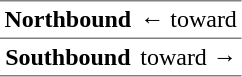<table border="1" cellspacing="0" cellpadding="3" frame="hsides" rules="rows">
<tr>
<th><span>Northbound</span></th>
<td>←  toward </td>
</tr>
<tr>
<th><span>Southbound</span></th>
<td>  toward  →</td>
</tr>
</table>
